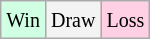<table class="wikitable">
<tr>
<td style="background-color: #d0ffe3;"><small>Win</small></td>
<td style="background-color: #f3f3f3;"><small>Draw</small></td>
<td style="background-color: #ffd0e3;"><small>Loss</small></td>
</tr>
</table>
